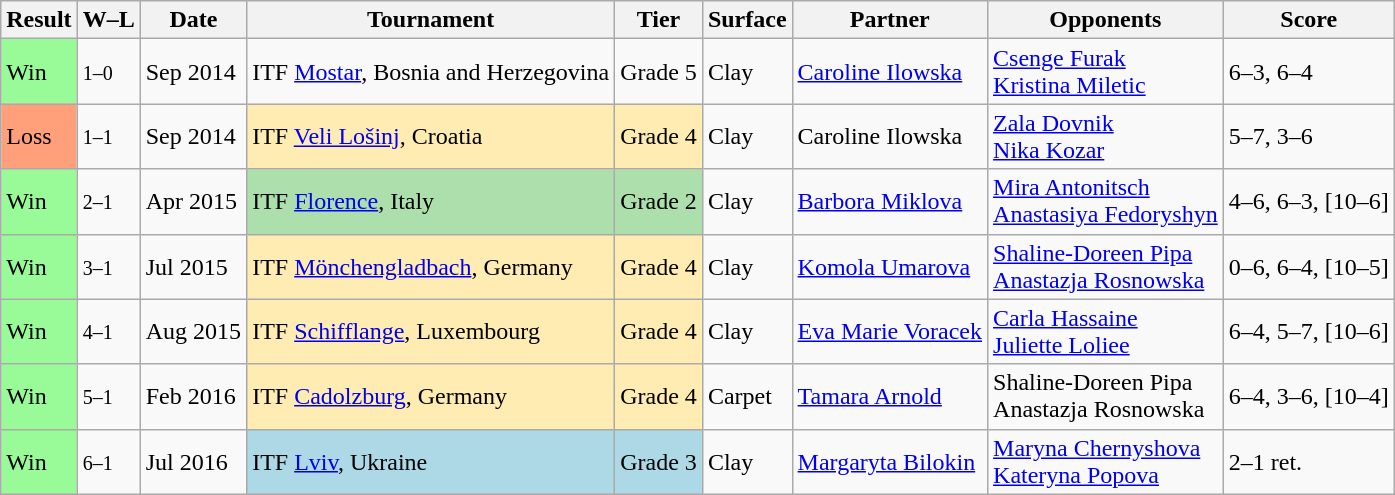<table class="wikitable sortable">
<tr>
<th>Result</th>
<th class="unsortable">W–L</th>
<th>Date</th>
<th>Tournament</th>
<th>Tier</th>
<th>Surface</th>
<th>Partner</th>
<th>Opponents</th>
<th class="unsortable">Score</th>
</tr>
<tr>
<td bgcolor="98FB98">Win</td>
<td><small>1–0</small></td>
<td>Sep 2014</td>
<td>ITF <a href='#'>Mostar</a>, Bosnia and Herzegovina</td>
<td>Grade 5</td>
<td>Clay</td>
<td> <a href='#'>Caroline Ilowska</a></td>
<td> <a href='#'>Csenge Furak</a> <br>  <a href='#'>Kristina Miletic</a></td>
<td>6–3, 6–4</td>
</tr>
<tr>
<td bgcolor="ffa07a">Loss</td>
<td><small>1–1</small></td>
<td>Sep 2014</td>
<td bgcolor="ffecb2">ITF <a href='#'>Veli Lošinj</a>, Croatia</td>
<td bgcolor="ffecb2">Grade 4</td>
<td>Clay</td>
<td> Caroline Ilowska</td>
<td> <a href='#'>Zala Dovnik</a> <br>  <a href='#'>Nika Kozar</a></td>
<td>5–7, 3–6</td>
</tr>
<tr>
<td bgcolor="98FB98">Win</td>
<td><small>2–1</small></td>
<td>Apr 2015</td>
<td bgcolor="ADDFAD">ITF <a href='#'>Florence</a>, Italy</td>
<td bgcolor="ADDFAD">Grade 2</td>
<td>Clay</td>
<td> <a href='#'>Barbora Miklova</a></td>
<td> <a href='#'>Mira Antonitsch</a> <br>  <a href='#'>Anastasiya Fedoryshyn</a></td>
<td>4–6, 6–3, [10–6]</td>
</tr>
<tr>
<td bgcolor="98FB98">Win</td>
<td><small>3–1</small></td>
<td>Jul 2015</td>
<td bgcolor="ffecb2">ITF <a href='#'>Mönchengladbach</a>, Germany</td>
<td bgcolor="ffecb2">Grade 4</td>
<td>Clay</td>
<td> <a href='#'>Komola Umarova</a></td>
<td> <a href='#'>Shaline-Doreen Pipa</a> <br>  <a href='#'>Anastazja Rosnowska</a></td>
<td>0–6, 6–4, [10–5]</td>
</tr>
<tr>
<td bgcolor="98FB98">Win</td>
<td><small>4–1</small></td>
<td>Aug 2015</td>
<td bgcolor="ffecb2">ITF <a href='#'>Schifflange</a>, Luxembourg</td>
<td bgcolor="ffecb2">Grade 4</td>
<td>Clay</td>
<td> <a href='#'>Eva Marie Voracek</a></td>
<td> <a href='#'>Carla Hassaine</a> <br>  <a href='#'>Juliette Loliee</a></td>
<td>6–4, 5–7, [10–6]</td>
</tr>
<tr>
<td bgcolor="98FB98">Win</td>
<td><small>5–1</small></td>
<td>Feb 2016</td>
<td bgcolor="ffecb2">ITF <a href='#'>Cadolzburg</a>, Germany</td>
<td bgcolor="ffecb2">Grade 4</td>
<td>Carpet</td>
<td> <a href='#'>Tamara Arnold</a></td>
<td> Shaline-Doreen Pipa <br>  Anastazja Rosnowska</td>
<td>6–4, 3–6, [10–4]</td>
</tr>
<tr>
<td bgcolor="98FB98">Win</td>
<td><small>6–1</small></td>
<td>Jul 2016</td>
<td bgcolor="lightblue">ITF <a href='#'>Lviv</a>, Ukraine</td>
<td bgcolor="lightblue">Grade 3</td>
<td>Clay</td>
<td> <a href='#'>Margaryta Bilokin</a></td>
<td> <a href='#'>Maryna Chernyshova</a> <br>  <a href='#'>Kateryna Popova</a></td>
<td>2–1 ret.</td>
</tr>
</table>
